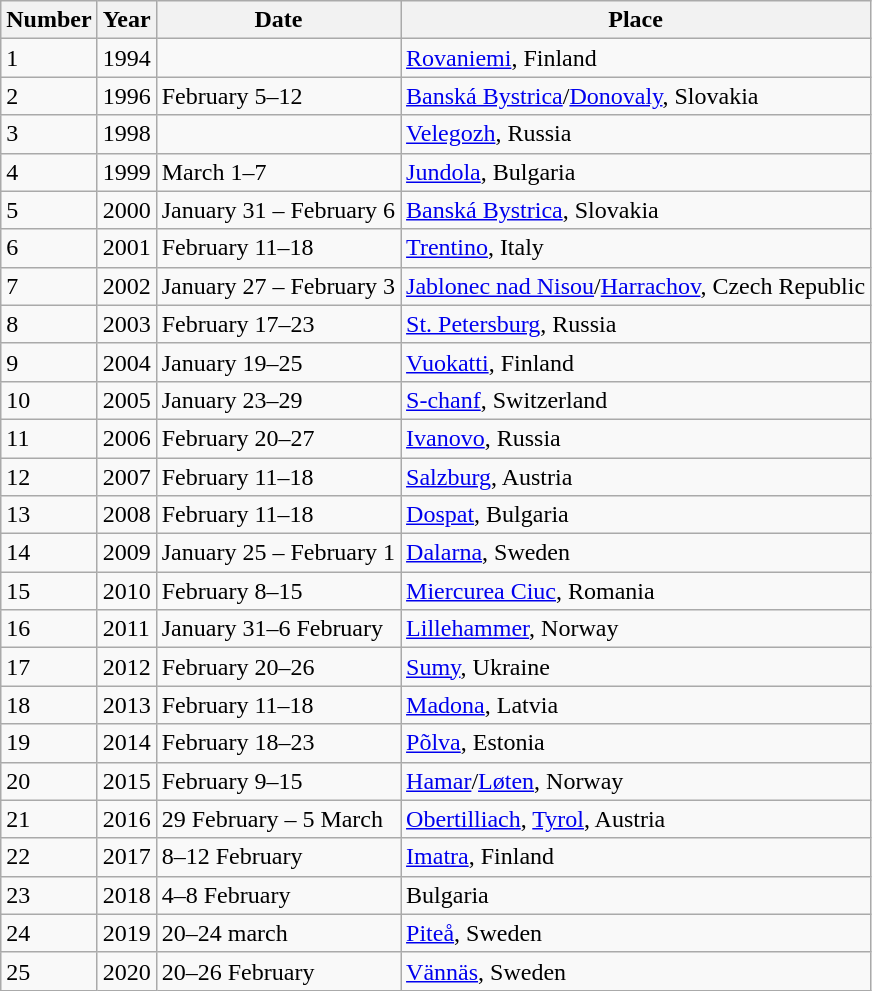<table class="wikitable">
<tr>
<th>Number</th>
<th>Year</th>
<th>Date</th>
<th>Place</th>
</tr>
<tr>
<td>1</td>
<td>1994</td>
<td></td>
<td> <a href='#'>Rovaniemi</a>, Finland</td>
</tr>
<tr>
<td>2</td>
<td>1996</td>
<td>February 5–12</td>
<td> <a href='#'>Banská Bystrica</a>/<a href='#'>Donovaly</a>, Slovakia</td>
</tr>
<tr>
<td>3</td>
<td>1998</td>
<td></td>
<td> <a href='#'>Velegozh</a>, Russia</td>
</tr>
<tr>
<td>4</td>
<td>1999</td>
<td>March 1–7</td>
<td> <a href='#'>Jundola</a>, Bulgaria</td>
</tr>
<tr>
<td>5</td>
<td>2000</td>
<td>January 31 – February 6</td>
<td> <a href='#'>Banská Bystrica</a>, Slovakia</td>
</tr>
<tr>
<td>6</td>
<td>2001</td>
<td>February 11–18</td>
<td> <a href='#'>Trentino</a>, Italy</td>
</tr>
<tr>
<td>7</td>
<td>2002</td>
<td>January 27 – February 3</td>
<td> <a href='#'>Jablonec nad Nisou</a>/<a href='#'>Harrachov</a>, Czech Republic</td>
</tr>
<tr>
<td>8</td>
<td>2003</td>
<td>February 17–23</td>
<td> <a href='#'>St. Petersburg</a>, Russia</td>
</tr>
<tr>
<td>9</td>
<td>2004</td>
<td>January 19–25</td>
<td> <a href='#'>Vuokatti</a>, Finland</td>
</tr>
<tr>
<td>10</td>
<td>2005</td>
<td>January 23–29</td>
<td> <a href='#'>S-chanf</a>, Switzerland</td>
</tr>
<tr>
<td>11</td>
<td>2006</td>
<td>February 20–27</td>
<td> <a href='#'>Ivanovo</a>, Russia</td>
</tr>
<tr>
<td>12</td>
<td>2007</td>
<td>February 11–18</td>
<td> <a href='#'>Salzburg</a>, Austria</td>
</tr>
<tr>
<td>13</td>
<td>2008</td>
<td>February 11–18</td>
<td> <a href='#'>Dospat</a>, Bulgaria</td>
</tr>
<tr>
<td>14</td>
<td>2009</td>
<td>January 25 – February 1</td>
<td> <a href='#'>Dalarna</a>, Sweden</td>
</tr>
<tr>
<td>15</td>
<td>2010</td>
<td>February 8–15</td>
<td> <a href='#'>Miercurea Ciuc</a>, Romania</td>
</tr>
<tr>
<td>16</td>
<td>2011</td>
<td>January 31–6 February</td>
<td> <a href='#'>Lillehammer</a>, Norway</td>
</tr>
<tr>
<td>17</td>
<td>2012</td>
<td>February 20–26</td>
<td> <a href='#'>Sumy</a>, Ukraine</td>
</tr>
<tr>
<td>18</td>
<td>2013</td>
<td>February 11–18</td>
<td> <a href='#'>Madona</a>, Latvia</td>
</tr>
<tr>
<td>19</td>
<td>2014</td>
<td>February 18–23</td>
<td> <a href='#'>Põlva</a>, Estonia</td>
</tr>
<tr>
<td>20</td>
<td>2015</td>
<td>February 9–15</td>
<td> <a href='#'>Hamar</a>/<a href='#'>Løten</a>, Norway</td>
</tr>
<tr>
<td>21</td>
<td>2016</td>
<td>29 February – 5 March</td>
<td> <a href='#'>Obertilliach</a>, <a href='#'>Tyrol</a>, Austria</td>
</tr>
<tr>
<td>22</td>
<td>2017</td>
<td>8–12 February</td>
<td> <a href='#'>Imatra</a>, Finland</td>
</tr>
<tr>
<td>23</td>
<td>2018</td>
<td>4–8 February</td>
<td> Bulgaria</td>
</tr>
<tr>
<td>24</td>
<td>2019</td>
<td>20–24 march</td>
<td> <a href='#'>Piteå</a>, Sweden</td>
</tr>
<tr>
<td>25</td>
<td>2020</td>
<td>20–26 February</td>
<td> <a href='#'>Vännäs</a>, Sweden</td>
</tr>
</table>
